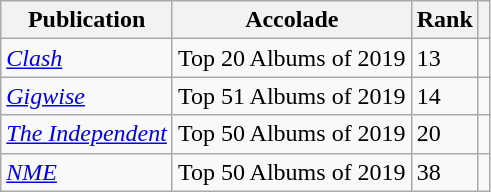<table class="wikitable sortable">
<tr>
<th>Publication</th>
<th>Accolade</th>
<th>Rank</th>
<th class="unsortable"></th>
</tr>
<tr>
<td><em><a href='#'>Clash</a></em></td>
<td>Top 20 Albums of 2019</td>
<td>13</td>
<td></td>
</tr>
<tr>
<td><em><a href='#'>Gigwise</a></em></td>
<td>Top 51 Albums of 2019</td>
<td>14</td>
<td></td>
</tr>
<tr>
<td><em><a href='#'>The Independent</a></em></td>
<td>Top 50 Albums of 2019</td>
<td>20</td>
<td></td>
</tr>
<tr>
<td><em><a href='#'>NME</a></em></td>
<td>Top 50 Albums of 2019</td>
<td>38</td>
<td></td>
</tr>
</table>
